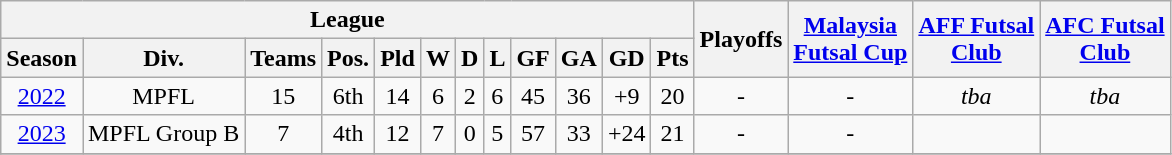<table class="wikitable" style="text-align:center">
<tr>
<th colspan="12">League</th>
<th rowspan="2">Playoffs</th>
<th rowspan="2"><a href='#'>Malaysia<br>Futsal Cup</a></th>
<th rowspan="2"><a href='#'>AFF Futsal<br>Club</a></th>
<th rowspan="2"><a href='#'>AFC Futsal<br>Club</a></th>
</tr>
<tr>
<th>Season</th>
<th>Div.</th>
<th>Teams</th>
<th>Pos.</th>
<th>Pld</th>
<th>W</th>
<th>D</th>
<th>L</th>
<th>GF</th>
<th>GA</th>
<th>GD</th>
<th>Pts</th>
</tr>
<tr>
<td><a href='#'>2022</a></td>
<td>MPFL</td>
<td>15</td>
<td bgcolor=>6th</td>
<td>14</td>
<td>6</td>
<td>2</td>
<td>6</td>
<td>45</td>
<td>36</td>
<td>+9</td>
<td>20</td>
<td>-</td>
<td>-</td>
<td><em>tba</em></td>
<td><em>tba</em></td>
</tr>
<tr>
<td><a href='#'>2023</a></td>
<td>MPFL Group B</td>
<td>7</td>
<td bgcolor=>4th</td>
<td>12</td>
<td>7</td>
<td>0</td>
<td>5</td>
<td>57</td>
<td>33</td>
<td>+24</td>
<td>21</td>
<td>-</td>
<td>-</td>
<td></td>
<td></td>
</tr>
<tr>
</tr>
</table>
